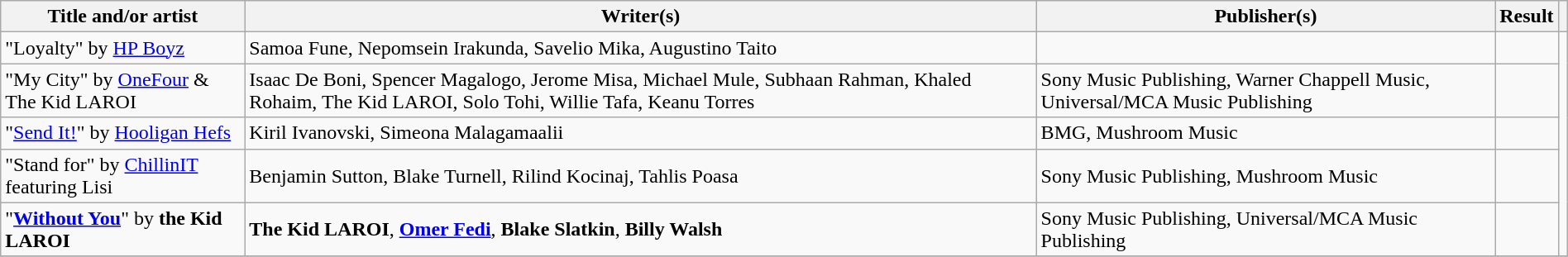<table class="wikitable" width=100%>
<tr>
<th scope="col">Title and/or artist</th>
<th scope="col">Writer(s)</th>
<th scope="col">Publisher(s)</th>
<th scope="col">Result</th>
<th scope="col"></th>
</tr>
<tr>
<td>"Loyalty" by <a href='#'>HP Boyz</a></td>
<td>Samoa Fune, Nepomsein Irakunda, Savelio Mika, Augustino Taito</td>
<td></td>
<td></td>
<td rowspan="5"></td>
</tr>
<tr>
<td>"My City" by <a href='#'>OneFour</a> & The Kid LAROI</td>
<td>Isaac De Boni, Spencer Magalogo, Jerome Misa, Michael Mule, Subhaan Rahman, Khaled Rohaim, The Kid LAROI, Solo Tohi, Willie Tafa, Keanu Torres</td>
<td>Sony Music Publishing, Warner Chappell Music, Universal/MCA Music Publishing</td>
<td></td>
</tr>
<tr>
<td>"<a href='#'>Send It!</a>" by <a href='#'>Hooligan Hefs</a></td>
<td>Kiril Ivanovski, Simeona Malagamaalii</td>
<td>BMG, Mushroom Music</td>
<td></td>
</tr>
<tr>
<td>"Stand for" by <a href='#'>ChillinIT</a> featuring Lisi</td>
<td>Benjamin Sutton, Blake Turnell, Rilind Kocinaj, Tahlis Poasa</td>
<td>Sony Music Publishing, Mushroom Music</td>
<td></td>
</tr>
<tr>
<td>"<strong><a href='#'>Without You</a></strong>" by <strong>the Kid LAROI</strong></td>
<td><strong>The Kid LAROI</strong>, <strong><a href='#'>Omer Fedi</a></strong>, <strong>Blake Slatkin</strong>, <strong>Billy Walsh</strong></td>
<td>Sony Music Publishing, Universal/MCA Music Publishing</td>
<td></td>
</tr>
<tr>
</tr>
</table>
